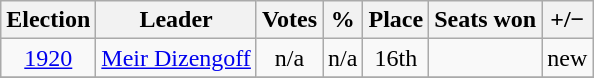<table class=wikitable style=text-align:center>
<tr>
<th>Election</th>
<th>Leader</th>
<th>Votes</th>
<th>%</th>
<th>Place</th>
<th>Seats won</th>
<th>+/−</th>
</tr>
<tr>
<td><a href='#'>1920</a></td>
<td><a href='#'>Meir Dizengoff</a></td>
<td>n/a</td>
<td>n/a</td>
<td>16th</td>
<td></td>
<td>new</td>
</tr>
<tr>
</tr>
</table>
